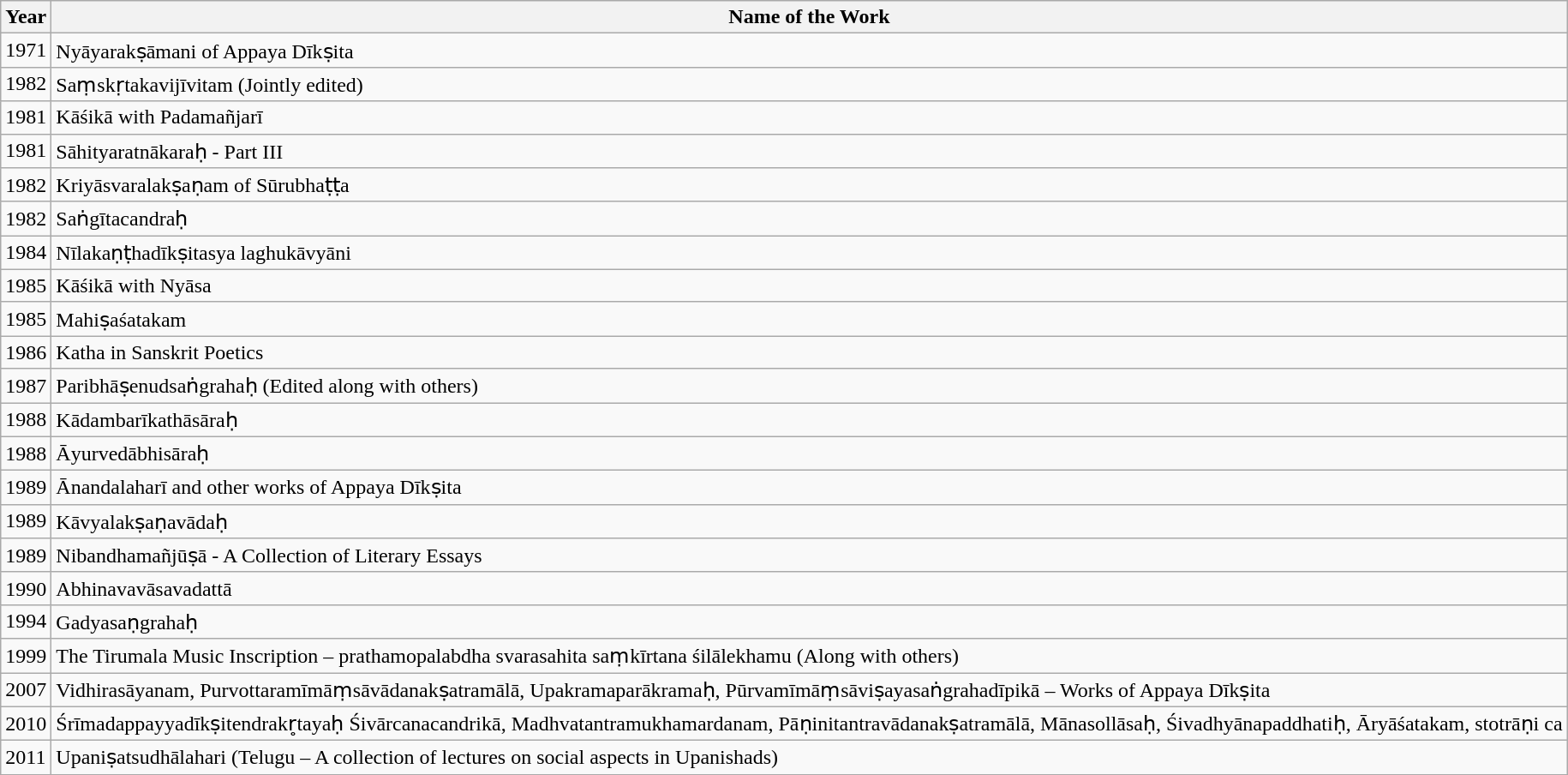<table class="wikitable sortable">
<tr>
<th>Year</th>
<th>Name of the Work</th>
</tr>
<tr>
<td>1971</td>
<td>Nyāyarakṣāmani of Appaya Dīkṣita</td>
</tr>
<tr>
<td>1982</td>
<td>Saṃskṛtakavijīvitam (Jointly edited)</td>
</tr>
<tr>
<td>1981</td>
<td>Kāśikā with Padamañjarī</td>
</tr>
<tr>
<td>1981</td>
<td>Sāhityaratnākaraḥ - Part III</td>
</tr>
<tr>
<td>1982</td>
<td>Kriyāsvaralakṣaṇam of Sūrubhaṭṭa</td>
</tr>
<tr>
<td>1982</td>
<td>Saṅgītacandraḥ</td>
</tr>
<tr>
<td>1984</td>
<td>Nīlakaṇṭhadīkṣitasya laghukāvyāni</td>
</tr>
<tr>
<td>1985</td>
<td>Kāśikā with Nyāsa</td>
</tr>
<tr>
<td>1985</td>
<td>Mahiṣaśatakam</td>
</tr>
<tr>
<td>1986</td>
<td>Katha in Sanskrit Poetics</td>
</tr>
<tr>
<td>1987</td>
<td>Paribhāṣenudsaṅgrahaḥ (Edited along with others)</td>
</tr>
<tr>
<td>1988</td>
<td>Kādambarīkathāsāraḥ</td>
</tr>
<tr>
<td>1988</td>
<td>Āyurvedābhisāraḥ</td>
</tr>
<tr>
<td>1989</td>
<td>Ānandalaharī and other works of Appaya Dīkṣita</td>
</tr>
<tr>
<td>1989</td>
<td>Kāvyalakṣaṇavādaḥ</td>
</tr>
<tr>
<td>1989</td>
<td>Nibandhamañjūṣā - A Collection of Literary Essays</td>
</tr>
<tr>
<td>1990</td>
<td>Abhinavavāsavadattā</td>
</tr>
<tr>
<td>1994</td>
<td>Gadyasaṇgrahaḥ</td>
</tr>
<tr>
<td>1999</td>
<td>The Tirumala Music Inscription – prathamopalabdha svarasahita saṃkīrtana śilālekhamu (Along with  others)</td>
</tr>
<tr>
<td>2007</td>
<td>Vidhirasāyanam, Purvottaramīmāṃsāvādanakṣatramālā, Upakramaparākramaḥ,  Pūrvamīmāṃsāviṣayasaṅgrahadīpikā – Works of Appaya Dīkṣita</td>
</tr>
<tr>
<td>2010</td>
<td>Śrīmadappayyadīkṣitendrakr̥tayaḥ Śivārcanacandrikā, Madhvatantramukhamardanam, Pāṇinitantravādanakṣatramālā,  Mānasollāsaḥ, Śivadhyānapaddhatiḥ, Āryāśatakam, stotrāṇi ca</td>
</tr>
<tr>
<td>2011</td>
<td>Upaniṣatsudhālahari (Telugu – A collection of lectures on social aspects in Upanishads)</td>
</tr>
</table>
